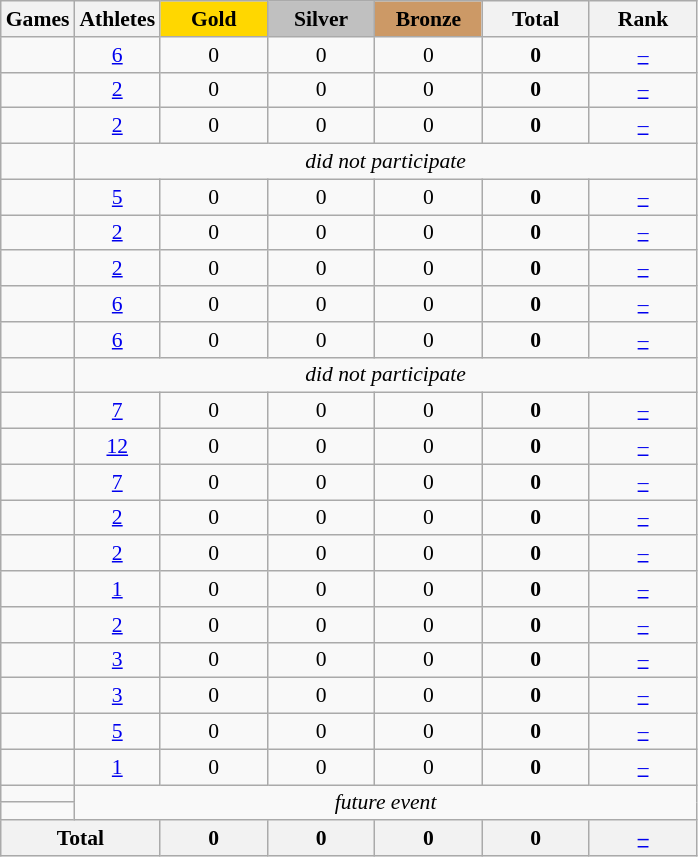<table class="wikitable" style="text-align:center; font-size:90%;">
<tr>
<th>Games</th>
<th>Athletes</th>
<td style="background:gold; width:4.5em; font-weight:bold;">Gold</td>
<td style="background:silver; width:4.5em; font-weight:bold;">Silver</td>
<td style="background:#cc9966; width:4.5em; font-weight:bold;">Bronze</td>
<th style="width:4.5em; font-weight:bold;">Total</th>
<th style="width:4.5em; font-weight:bold;">Rank</th>
</tr>
<tr>
<td align=left></td>
<td><a href='#'>6</a></td>
<td>0</td>
<td>0</td>
<td>0</td>
<td><strong>0</strong></td>
<td><a href='#'>–</a></td>
</tr>
<tr>
<td align=left></td>
<td><a href='#'>2</a></td>
<td>0</td>
<td>0</td>
<td>0</td>
<td><strong>0</strong></td>
<td><a href='#'>–</a></td>
</tr>
<tr>
<td align=left></td>
<td><a href='#'>2</a></td>
<td>0</td>
<td>0</td>
<td>0</td>
<td><strong>0</strong></td>
<td><a href='#'>–</a></td>
</tr>
<tr>
<td align=left></td>
<td colspan=6; rowspan=1><em>did not participate</em></td>
</tr>
<tr>
<td align=left></td>
<td><a href='#'>5</a></td>
<td>0</td>
<td>0</td>
<td>0</td>
<td><strong>0</strong></td>
<td><a href='#'>–</a></td>
</tr>
<tr>
<td align=left></td>
<td><a href='#'>2</a></td>
<td>0</td>
<td>0</td>
<td>0</td>
<td><strong>0</strong></td>
<td><a href='#'>–</a></td>
</tr>
<tr>
<td align=left></td>
<td><a href='#'>2</a></td>
<td>0</td>
<td>0</td>
<td>0</td>
<td><strong>0</strong></td>
<td><a href='#'>–</a></td>
</tr>
<tr>
<td align=left></td>
<td><a href='#'>6</a></td>
<td>0</td>
<td>0</td>
<td>0</td>
<td><strong>0</strong></td>
<td><a href='#'>–</a></td>
</tr>
<tr>
<td align=left></td>
<td><a href='#'>6</a></td>
<td>0</td>
<td>0</td>
<td>0</td>
<td><strong>0</strong></td>
<td><a href='#'>–</a></td>
</tr>
<tr>
<td align=left></td>
<td colspan=6; rowspan=1><em>did not participate</em></td>
</tr>
<tr>
<td align=left></td>
<td><a href='#'>7</a></td>
<td>0</td>
<td>0</td>
<td>0</td>
<td><strong>0</strong></td>
<td><a href='#'>–</a></td>
</tr>
<tr>
<td align=left></td>
<td><a href='#'>12</a></td>
<td>0</td>
<td>0</td>
<td>0</td>
<td><strong>0</strong></td>
<td><a href='#'>–</a></td>
</tr>
<tr>
<td align=left></td>
<td><a href='#'>7</a></td>
<td>0</td>
<td>0</td>
<td>0</td>
<td><strong>0</strong></td>
<td><a href='#'>–</a></td>
</tr>
<tr>
<td align=left></td>
<td><a href='#'>2</a></td>
<td>0</td>
<td>0</td>
<td>0</td>
<td><strong>0</strong></td>
<td><a href='#'>–</a></td>
</tr>
<tr>
<td align=left></td>
<td><a href='#'>2</a></td>
<td>0</td>
<td>0</td>
<td>0</td>
<td><strong>0</strong></td>
<td><a href='#'>–</a></td>
</tr>
<tr>
<td align=left></td>
<td><a href='#'>1</a></td>
<td>0</td>
<td>0</td>
<td>0</td>
<td><strong>0</strong></td>
<td><a href='#'>–</a></td>
</tr>
<tr>
<td align=left></td>
<td><a href='#'>2</a></td>
<td>0</td>
<td>0</td>
<td>0</td>
<td><strong>0</strong></td>
<td><a href='#'>–</a></td>
</tr>
<tr>
<td align=left></td>
<td><a href='#'>3</a></td>
<td>0</td>
<td>0</td>
<td>0</td>
<td><strong>0</strong></td>
<td><a href='#'>–</a></td>
</tr>
<tr>
<td align=left></td>
<td><a href='#'>3</a></td>
<td>0</td>
<td>0</td>
<td>0</td>
<td><strong>0</strong></td>
<td><a href='#'>–</a></td>
</tr>
<tr>
<td align=left></td>
<td><a href='#'>5</a></td>
<td>0</td>
<td>0</td>
<td>0</td>
<td><strong>0</strong></td>
<td><a href='#'>–</a></td>
</tr>
<tr>
<td align=left></td>
<td><a href='#'>1</a></td>
<td>0</td>
<td>0</td>
<td>0</td>
<td><strong>0</strong></td>
<td><a href='#'>–</a></td>
</tr>
<tr>
<td align=left></td>
<td colspan=6; rowspan=2><em>future event</em></td>
</tr>
<tr>
<td align=left></td>
</tr>
<tr>
<th colspan=2>Total</th>
<th>0</th>
<th>0</th>
<th>0</th>
<th>0</th>
<th><a href='#'>–</a></th>
</tr>
</table>
